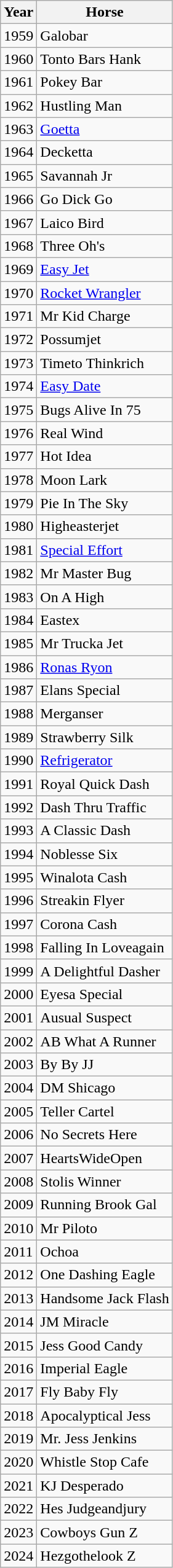<table class="wikitable">
<tr>
<th>Year</th>
<th>Horse</th>
</tr>
<tr>
<td>1959</td>
<td>Galobar</td>
</tr>
<tr>
<td>1960</td>
<td>Tonto Bars Hank</td>
</tr>
<tr>
<td>1961</td>
<td>Pokey Bar</td>
</tr>
<tr>
<td>1962</td>
<td>Hustling Man</td>
</tr>
<tr>
<td>1963</td>
<td><a href='#'>Goetta</a></td>
</tr>
<tr>
<td>1964</td>
<td>Decketta</td>
</tr>
<tr>
<td>1965</td>
<td>Savannah Jr</td>
</tr>
<tr>
<td>1966</td>
<td>Go Dick Go</td>
</tr>
<tr>
<td>1967</td>
<td>Laico Bird</td>
</tr>
<tr>
<td>1968</td>
<td>Three Oh's</td>
</tr>
<tr>
<td>1969</td>
<td><a href='#'>Easy Jet</a></td>
</tr>
<tr>
<td>1970</td>
<td><a href='#'>Rocket Wrangler</a></td>
</tr>
<tr>
<td>1971</td>
<td>Mr Kid Charge</td>
</tr>
<tr>
<td>1972</td>
<td>Possumjet</td>
</tr>
<tr>
<td>1973</td>
<td>Timeto Thinkrich</td>
</tr>
<tr>
<td>1974</td>
<td><a href='#'>Easy Date</a></td>
</tr>
<tr>
<td>1975</td>
<td>Bugs Alive In 75</td>
</tr>
<tr>
<td>1976</td>
<td>Real Wind</td>
</tr>
<tr>
<td>1977</td>
<td>Hot Idea</td>
</tr>
<tr>
<td>1978</td>
<td>Moon Lark</td>
</tr>
<tr>
<td>1979</td>
<td>Pie In The Sky</td>
</tr>
<tr>
<td>1980</td>
<td>Higheasterjet</td>
</tr>
<tr>
<td>1981</td>
<td><a href='#'>Special Effort</a></td>
</tr>
<tr>
<td>1982</td>
<td>Mr Master Bug</td>
</tr>
<tr>
<td>1983</td>
<td>On A High</td>
</tr>
<tr>
<td>1984</td>
<td>Eastex</td>
</tr>
<tr>
<td>1985</td>
<td>Mr Trucka Jet</td>
</tr>
<tr>
<td>1986</td>
<td><a href='#'>Ronas Ryon</a></td>
</tr>
<tr>
<td>1987</td>
<td>Elans Special</td>
</tr>
<tr>
<td>1988</td>
<td>Merganser</td>
</tr>
<tr>
<td>1989</td>
<td>Strawberry Silk</td>
</tr>
<tr>
<td>1990</td>
<td><a href='#'>Refrigerator</a></td>
</tr>
<tr>
<td>1991</td>
<td>Royal Quick Dash</td>
</tr>
<tr>
<td>1992</td>
<td>Dash Thru Traffic</td>
</tr>
<tr>
<td>1993</td>
<td>A Classic Dash</td>
</tr>
<tr>
<td>1994</td>
<td>Noblesse Six</td>
</tr>
<tr>
<td>1995</td>
<td>Winalota Cash</td>
</tr>
<tr>
<td>1996</td>
<td>Streakin Flyer</td>
</tr>
<tr>
<td>1997</td>
<td>Corona Cash</td>
</tr>
<tr>
<td>1998</td>
<td>Falling In Loveagain</td>
</tr>
<tr>
<td>1999</td>
<td>A Delightful Dasher</td>
</tr>
<tr>
<td>2000</td>
<td>Eyesa Special</td>
</tr>
<tr>
<td>2001</td>
<td>Ausual Suspect</td>
</tr>
<tr>
<td>2002</td>
<td>AB What A Runner</td>
</tr>
<tr>
<td>2003</td>
<td>By By JJ</td>
</tr>
<tr>
<td>2004</td>
<td>DM Shicago</td>
</tr>
<tr>
<td>2005</td>
<td>Teller Cartel</td>
</tr>
<tr>
<td>2006</td>
<td>No Secrets Here</td>
</tr>
<tr>
<td>2007</td>
<td>HeartsWideOpen</td>
</tr>
<tr>
<td>2008</td>
<td>Stolis Winner</td>
</tr>
<tr>
<td>2009</td>
<td>Running Brook Gal</td>
</tr>
<tr>
<td>2010</td>
<td>Mr Piloto</td>
</tr>
<tr>
<td>2011</td>
<td>Ochoa</td>
</tr>
<tr>
<td>2012</td>
<td>One Dashing Eagle</td>
</tr>
<tr>
<td>2013</td>
<td>Handsome Jack Flash</td>
</tr>
<tr>
<td>2014</td>
<td>JM Miracle</td>
</tr>
<tr>
<td>2015</td>
<td>Jess Good Candy</td>
</tr>
<tr>
<td>2016</td>
<td>Imperial Eagle</td>
</tr>
<tr>
<td>2017</td>
<td>Fly Baby Fly</td>
</tr>
<tr>
<td>2018</td>
<td>Apocalyptical Jess</td>
</tr>
<tr>
<td>2019</td>
<td>Mr. Jess Jenkins</td>
</tr>
<tr>
<td>2020</td>
<td>Whistle Stop Cafe</td>
</tr>
<tr>
<td>2021</td>
<td>KJ Desperado</td>
</tr>
<tr>
<td>2022</td>
<td>Hes Judgeandjury</td>
</tr>
<tr>
<td>2023</td>
<td>Cowboys Gun Z</td>
</tr>
<tr>
<td>2024</td>
<td>Hezgothelook Z</td>
</tr>
</table>
